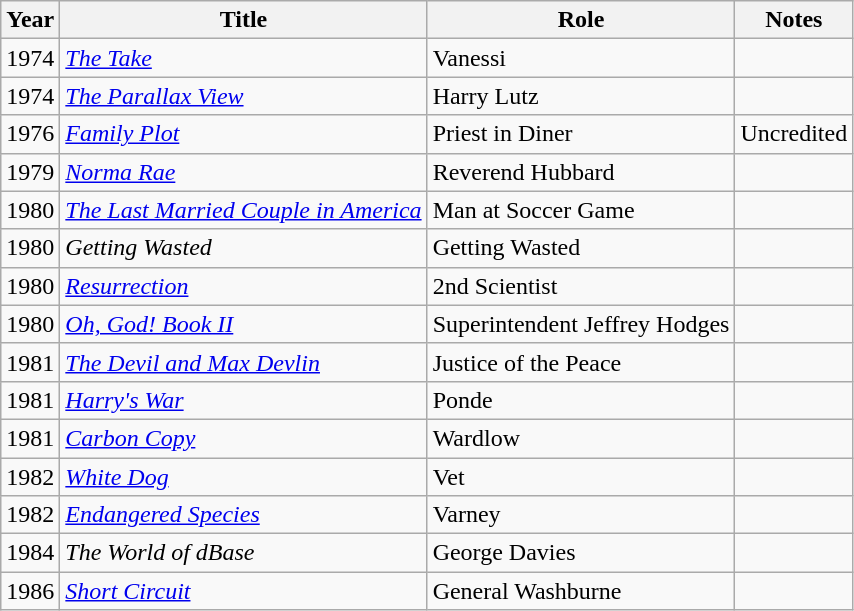<table class="wikitable sortable">
<tr>
<th>Year</th>
<th>Title</th>
<th>Role</th>
<th>Notes</th>
</tr>
<tr>
<td>1974</td>
<td><a href='#'><em>The Take</em></a></td>
<td>Vanessi</td>
<td></td>
</tr>
<tr>
<td>1974</td>
<td><em><a href='#'>The Parallax View</a></em></td>
<td>Harry Lutz</td>
<td></td>
</tr>
<tr>
<td>1976</td>
<td><em><a href='#'>Family Plot</a></em></td>
<td>Priest in Diner</td>
<td>Uncredited</td>
</tr>
<tr>
<td>1979</td>
<td><em><a href='#'>Norma Rae</a></em></td>
<td>Reverend Hubbard</td>
<td></td>
</tr>
<tr>
<td>1980</td>
<td><em><a href='#'>The Last Married Couple in America</a></em></td>
<td>Man at Soccer Game</td>
<td></td>
</tr>
<tr>
<td>1980</td>
<td><em>Getting Wasted</em></td>
<td>Getting Wasted</td>
<td></td>
</tr>
<tr>
<td>1980</td>
<td><a href='#'><em>Resurrection</em></a></td>
<td>2nd Scientist</td>
<td></td>
</tr>
<tr>
<td>1980</td>
<td><em><a href='#'>Oh, God! Book II</a></em></td>
<td>Superintendent Jeffrey Hodges</td>
<td></td>
</tr>
<tr>
<td>1981</td>
<td><em><a href='#'>The Devil and Max Devlin</a></em></td>
<td>Justice of the Peace</td>
<td></td>
</tr>
<tr>
<td>1981</td>
<td><a href='#'><em>Harry's War</em></a></td>
<td>Ponde</td>
<td></td>
</tr>
<tr>
<td>1981</td>
<td><a href='#'><em>Carbon Copy</em></a></td>
<td>Wardlow</td>
<td></td>
</tr>
<tr>
<td>1982</td>
<td><a href='#'><em>White Dog</em></a></td>
<td>Vet</td>
<td></td>
</tr>
<tr>
<td>1982</td>
<td><a href='#'><em>Endangered Species</em></a></td>
<td>Varney</td>
<td></td>
</tr>
<tr>
<td>1984</td>
<td><em>The World of dBase</em></td>
<td>George Davies</td>
<td></td>
</tr>
<tr>
<td>1986</td>
<td><a href='#'><em>Short Circuit</em></a></td>
<td>General Washburne</td>
<td></td>
</tr>
</table>
